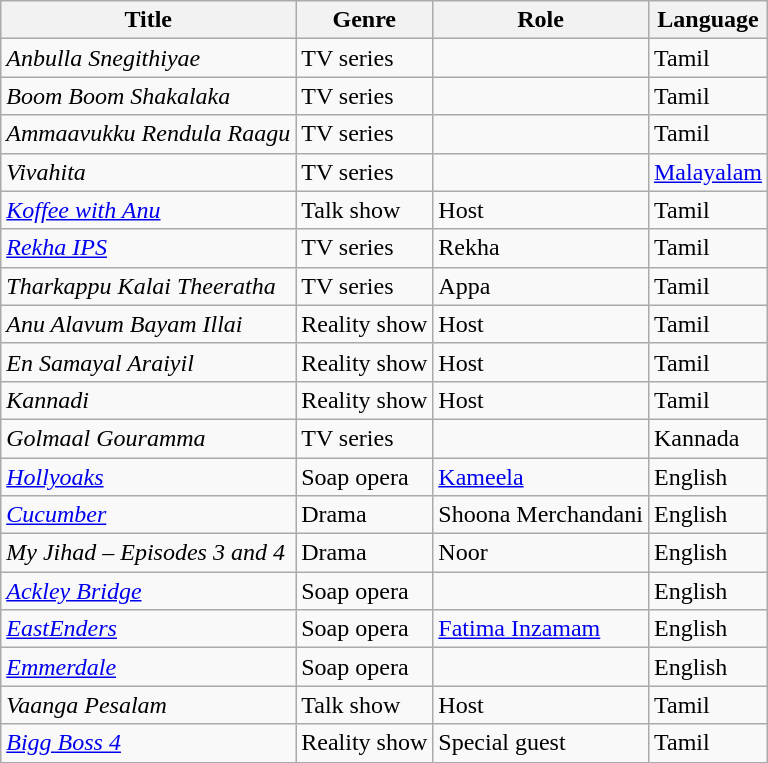<table class="wikitable">
<tr>
<th>Title</th>
<th>Genre</th>
<th>Role</th>
<th>Language</th>
</tr>
<tr>
<td><em>Anbulla Snegithiyae</em></td>
<td>TV series</td>
<td></td>
<td>Tamil</td>
</tr>
<tr>
<td><em>Boom Boom Shakalaka</em></td>
<td>TV series</td>
<td></td>
<td>Tamil</td>
</tr>
<tr>
<td><em>Ammaavukku Rendula Raagu</em></td>
<td>TV series</td>
<td></td>
<td>Tamil</td>
</tr>
<tr>
<td><em>Vivahita</em></td>
<td>TV series</td>
<td></td>
<td><a href='#'>Malayalam</a></td>
</tr>
<tr>
<td><em><a href='#'>Koffee with Anu</a></em></td>
<td>Talk show</td>
<td>Host</td>
<td>Tamil</td>
</tr>
<tr>
<td><em><a href='#'>Rekha IPS</a></em></td>
<td>TV series</td>
<td>Rekha</td>
<td>Tamil</td>
</tr>
<tr>
<td><em>Tharkappu Kalai Theeratha</em></td>
<td>TV series</td>
<td>Appa</td>
<td>Tamil</td>
</tr>
<tr>
<td><em>Anu Alavum Bayam Illai</em></td>
<td>Reality show</td>
<td>Host</td>
<td>Tamil</td>
</tr>
<tr>
<td><em>En Samayal Araiyil</em></td>
<td>Reality show</td>
<td>Host</td>
<td>Tamil</td>
</tr>
<tr>
<td><em>Kannadi</em></td>
<td>Reality show</td>
<td>Host</td>
<td>Tamil</td>
</tr>
<tr>
<td><em>Golmaal Gouramma</em></td>
<td>TV series</td>
<td></td>
<td>Kannada</td>
</tr>
<tr>
<td><em><a href='#'>Hollyoaks</a></em></td>
<td>Soap opera</td>
<td><a href='#'>Kameela</a></td>
<td>English</td>
</tr>
<tr>
<td><em><a href='#'>Cucumber</a></em></td>
<td>Drama</td>
<td>Shoona Merchandani</td>
<td>English</td>
</tr>
<tr>
<td><em>My Jihad – Episodes 3 and 4</em></td>
<td>Drama</td>
<td>Noor</td>
<td>English</td>
</tr>
<tr>
<td><em><a href='#'>Ackley Bridge</a></em></td>
<td>Soap opera</td>
<td></td>
<td>English</td>
</tr>
<tr>
<td><em><a href='#'>EastEnders</a></em></td>
<td>Soap opera</td>
<td><a href='#'>Fatima Inzamam</a></td>
<td>English</td>
</tr>
<tr>
<td><em><a href='#'>Emmerdale</a></em></td>
<td>Soap opera</td>
<td></td>
<td>English</td>
</tr>
<tr>
<td><em>Vaanga Pesalam</em></td>
<td>Talk show</td>
<td>Host</td>
<td>Tamil</td>
</tr>
<tr>
<td><em><a href='#'>Bigg Boss 4</a></em></td>
<td>Reality show</td>
<td>Special guest</td>
<td>Tamil</td>
</tr>
</table>
